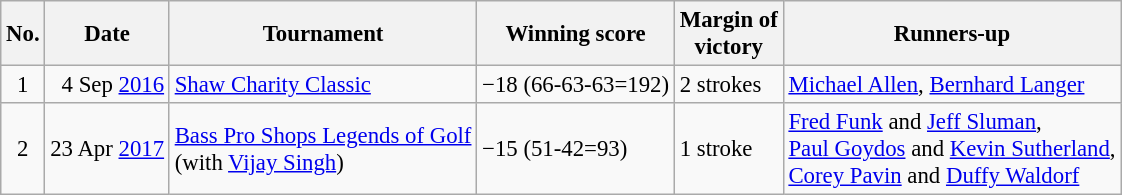<table class="wikitable" style="font-size:95%;">
<tr>
<th>No.</th>
<th>Date</th>
<th>Tournament</th>
<th>Winning score</th>
<th>Margin of<br>victory</th>
<th>Runners-up</th>
</tr>
<tr>
<td align=center>1</td>
<td align=right>4 Sep <a href='#'>2016</a></td>
<td><a href='#'>Shaw Charity Classic</a></td>
<td>−18 (66-63-63=192)</td>
<td>2 strokes</td>
<td> <a href='#'>Michael Allen</a>,  <a href='#'>Bernhard Langer</a></td>
</tr>
<tr>
<td align=center>2</td>
<td align=right>23 Apr <a href='#'>2017</a></td>
<td><a href='#'>Bass Pro Shops Legends of Golf</a><br>(with  <a href='#'>Vijay Singh</a>)</td>
<td>−15 (51-42=93)</td>
<td>1 stroke</td>
<td> <a href='#'>Fred Funk</a> and  <a href='#'>Jeff Sluman</a>,<br> <a href='#'>Paul Goydos</a> and  <a href='#'>Kevin Sutherland</a>,<br> <a href='#'>Corey Pavin</a> and  <a href='#'>Duffy Waldorf</a></td>
</tr>
</table>
